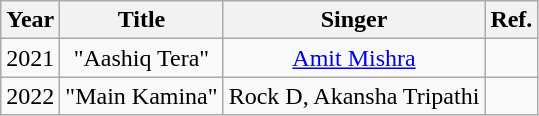<table class="wikitable" style="text-align:center">
<tr>
<th>Year</th>
<th>Title</th>
<th>Singer</th>
<th>Ref.</th>
</tr>
<tr>
<td>2021</td>
<td>"Aashiq Tera"</td>
<td><a href='#'>Amit Mishra</a></td>
<td></td>
</tr>
<tr>
<td>2022</td>
<td>"Main Kamina"</td>
<td>Rock D, Akansha Tripathi</td>
<td></td>
</tr>
</table>
